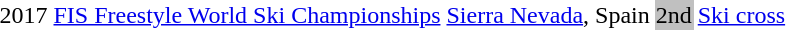<table>
<tr>
<td>2017</td>
<td><a href='#'>FIS Freestyle World Ski Championships</a></td>
<td><a href='#'>Sierra Nevada</a>, Spain</td>
<td bgcolor=silver>2nd</td>
<td><a href='#'>Ski cross</a></td>
<td></td>
</tr>
</table>
